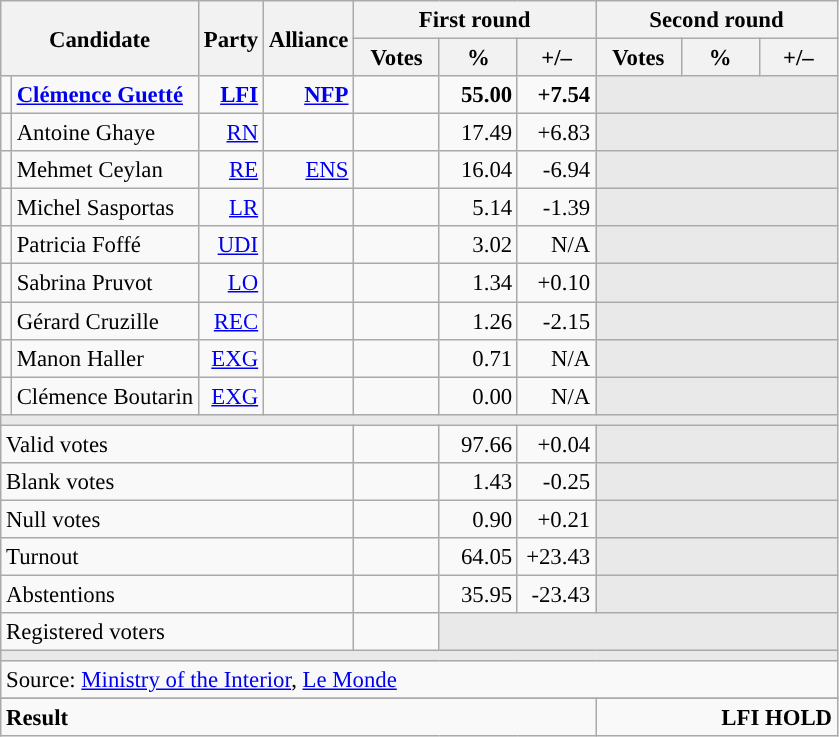<table class="wikitable" style="text-align:right;font-size:95%;">
<tr>
<th rowspan="2" colspan="2">Candidate</th>
<th rowspan="2">Party</th>
<th rowspan="2">Alliance</th>
<th colspan="3">First round</th>
<th colspan="3">Second round</th>
</tr>
<tr>
<th style="width:50px;">Votes</th>
<th style="width:45px;">%</th>
<th style="width:45px;">+/–</th>
<th style="width:50px;">Votes</th>
<th style="width:45px;">%</th>
<th style="width:45px;">+/–</th>
</tr>
<tr>
<td style="color:inherit;background:"></td>
<td style="text-align:left;"><strong><a href='#'>Clémence Guetté</a></strong></td>
<td><a href='#'><strong>LFI</strong></a></td>
<td><a href='#'><strong>NFP</strong></a></td>
<td><strong></strong></td>
<td><strong>55.00</strong></td>
<td><strong>+7.54</strong></td>
<td colspan="3" style="background:#E9E9E9;"></td>
</tr>
<tr>
<td style="color:inherit;background:"></td>
<td style="text-align:left;">Antoine Ghaye</td>
<td><a href='#'>RN</a></td>
<td></td>
<td></td>
<td>17.49</td>
<td>+6.83</td>
<td colspan="3" style="background:#E9E9E9;"></td>
</tr>
<tr>
<td style="color:inherit;background:"></td>
<td style="text-align:left;">Mehmet Ceylan</td>
<td><a href='#'>RE</a></td>
<td><a href='#'>ENS</a></td>
<td></td>
<td>16.04</td>
<td>-6.94</td>
<td colspan="3" style="background:#E9E9E9;"></td>
</tr>
<tr>
<td style="color:inherit;background:"></td>
<td style="text-align:left;">Michel Sasportas</td>
<td><a href='#'>LR</a></td>
<td></td>
<td></td>
<td>5.14</td>
<td>-1.39</td>
<td colspan="3" style="background:#E9E9E9;"></td>
</tr>
<tr>
<td style="color:inherit;background:"></td>
<td style="text-align:left;">Patricia Foffé</td>
<td><a href='#'>UDI</a></td>
<td></td>
<td></td>
<td>3.02</td>
<td>N/A</td>
<td colspan="3" style="background:#E9E9E9;"></td>
</tr>
<tr>
<td style="color:inherit;background:"></td>
<td style="text-align:left;">Sabrina Pruvot</td>
<td><a href='#'>LO</a></td>
<td></td>
<td></td>
<td>1.34</td>
<td>+0.10</td>
<td colspan="3" style="background:#E9E9E9;"></td>
</tr>
<tr>
<td style="color:inherit;background:"></td>
<td style="text-align:left;">Gérard Cruzille</td>
<td><a href='#'>REC</a></td>
<td></td>
<td></td>
<td>1.26</td>
<td>-2.15</td>
<td colspan="3" style="background:#E9E9E9;"></td>
</tr>
<tr>
<td style="color:inherit;background:"></td>
<td style="text-align:left;">Manon Haller</td>
<td><a href='#'>EXG</a></td>
<td></td>
<td></td>
<td>0.71</td>
<td>N/A</td>
<td colspan="3" style="background:#E9E9E9;"></td>
</tr>
<tr>
<td style="color:inherit;background:"></td>
<td style="text-align:left;">Clémence Boutarin</td>
<td><a href='#'>EXG</a></td>
<td></td>
<td></td>
<td>0.00</td>
<td>N/A</td>
<td colspan="3" style="background:#E9E9E9;"></td>
</tr>
<tr>
<td colspan="10" style="background:#E9E9E9;"></td>
</tr>
<tr>
<td colspan="4" style="text-align:left;">Valid votes</td>
<td></td>
<td>97.66</td>
<td>+0.04</td>
<td colspan="3" style="background:#E9E9E9;"></td>
</tr>
<tr>
<td colspan="4" style="text-align:left;">Blank votes</td>
<td></td>
<td>1.43</td>
<td>-0.25</td>
<td colspan="3" style="background:#E9E9E9;"></td>
</tr>
<tr>
<td colspan="4" style="text-align:left;">Null votes</td>
<td></td>
<td>0.90</td>
<td>+0.21</td>
<td colspan="3" style="background:#E9E9E9;"></td>
</tr>
<tr>
<td colspan="4" style="text-align:left;">Turnout</td>
<td></td>
<td>64.05</td>
<td>+23.43</td>
<td colspan="3" style="background:#E9E9E9;"></td>
</tr>
<tr>
<td colspan="4" style="text-align:left;">Abstentions</td>
<td></td>
<td>35.95</td>
<td>-23.43</td>
<td colspan="3" style="background:#E9E9E9;"></td>
</tr>
<tr>
<td colspan="4" style="text-align:left;">Registered voters</td>
<td></td>
<td colspan="5" style="background:#E9E9E9;"></td>
</tr>
<tr>
<td colspan="10" style="background:#E9E9E9;"></td>
</tr>
<tr>
<td colspan="10" style="text-align:left;">Source: <a href='#'>Ministry of the Interior</a>, <a href='#'>Le Monde</a></td>
</tr>
<tr>
</tr>
<tr style="font-weight:bold">
<td colspan="7" style="text-align:left;">Result</td>
<td colspan="7" style="background-color:">LFI HOLD</td>
</tr>
</table>
